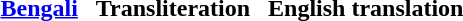<table cellpadding="5">
<tr>
<th><a href='#'>Bengali</a></th>
<th>Transliteration</th>
<th>English translation</th>
</tr>
<tr valign="top">
<td></td>
<td></td>
<td></td>
</tr>
</table>
